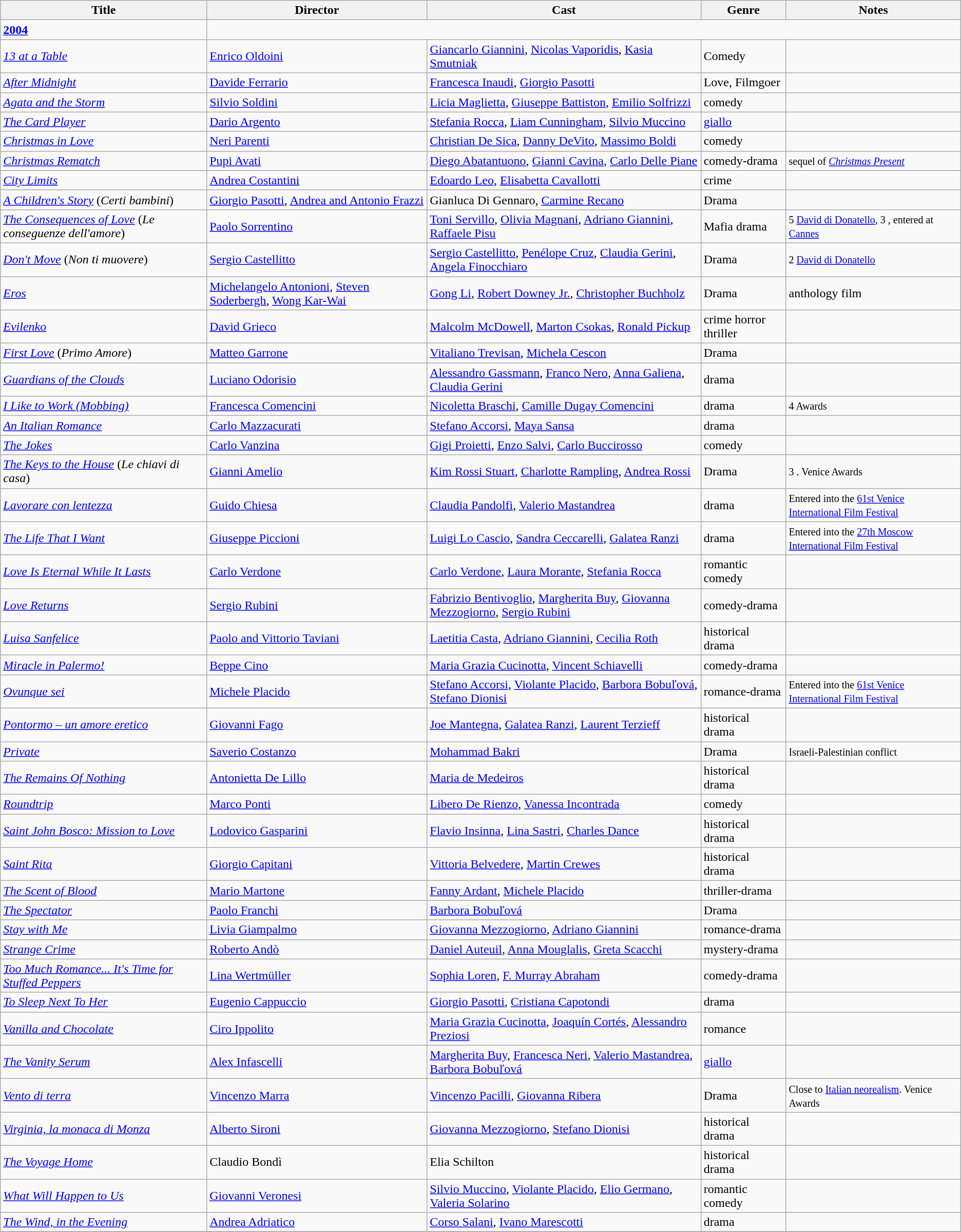<table class="wikitable">
<tr>
<th>Title</th>
<th>Director</th>
<th>Cast</th>
<th>Genre</th>
<th>Notes</th>
</tr>
<tr>
<td><strong><a href='#'>2004</a></strong></td>
</tr>
<tr>
<td><em><a href='#'>13 at a Table</a></em></td>
<td><a href='#'>Enrico Oldoini</a></td>
<td><a href='#'>Giancarlo Giannini</a>, <a href='#'>Nicolas Vaporidis</a>, <a href='#'>Kasia Smutniak</a></td>
<td>Comedy</td>
<td></td>
</tr>
<tr>
<td><em><a href='#'>After Midnight</a></em></td>
<td><a href='#'>Davide Ferrario</a></td>
<td><a href='#'>Francesca Inaudi</a>, <a href='#'>Giorgio Pasotti</a></td>
<td>Love, Filmgoer</td>
<td></td>
</tr>
<tr>
<td><em><a href='#'>Agata and the Storm</a></em></td>
<td><a href='#'>Silvio Soldini</a></td>
<td><a href='#'>Licia Maglietta</a>, <a href='#'>Giuseppe Battiston</a>, <a href='#'>Emilio Solfrizzi</a></td>
<td>comedy</td>
<td></td>
</tr>
<tr>
<td><em><a href='#'>The Card Player</a></em></td>
<td><a href='#'>Dario Argento</a></td>
<td><a href='#'>Stefania Rocca</a>, <a href='#'>Liam Cunningham</a>, <a href='#'>Silvio Muccino</a></td>
<td><a href='#'>giallo</a></td>
<td></td>
</tr>
<tr>
<td><em><a href='#'>Christmas in Love</a></em></td>
<td><a href='#'>Neri Parenti</a></td>
<td><a href='#'>Christian De Sica</a>, <a href='#'>Danny DeVito</a>, <a href='#'>Massimo Boldi</a></td>
<td>comedy</td>
<td></td>
</tr>
<tr>
<td><em><a href='#'>Christmas Rematch</a></em></td>
<td><a href='#'>Pupi Avati</a></td>
<td><a href='#'>Diego Abatantuono</a>, <a href='#'>Gianni Cavina</a>, <a href='#'>Carlo Delle Piane</a></td>
<td>comedy-drama</td>
<td><small>sequel of <em><a href='#'>Christmas Present</a></em></small></td>
</tr>
<tr>
<td><em><a href='#'>City Limits</a></em></td>
<td><a href='#'>Andrea Costantini</a></td>
<td><a href='#'>Edoardo Leo</a>, <a href='#'>Elisabetta Cavallotti</a></td>
<td>crime</td>
<td></td>
</tr>
<tr>
<td><em><a href='#'>A Children's Story</a></em> (<em>Certi bambini</em>)</td>
<td><a href='#'>Giorgio Pasotti</a>, <a href='#'>Andrea and Antonio Frazzi</a></td>
<td>Gianluca Di Gennaro, <a href='#'>Carmine Recano</a></td>
<td>Drama</td>
<td></td>
</tr>
<tr>
<td><em><a href='#'>The Consequences of Love</a></em> (<em>Le conseguenze dell'amore</em>)</td>
<td><a href='#'>Paolo Sorrentino</a></td>
<td><a href='#'>Toni Servillo</a>, <a href='#'>Olivia Magnani</a>, <a href='#'>Adriano Giannini</a>, <a href='#'>Raffaele Pisu</a></td>
<td>Mafia drama</td>
<td><small>5 <a href='#'>David di Donatello</a>, 3 , entered at <a href='#'>Cannes</a></small></td>
</tr>
<tr>
<td><em><a href='#'>Don't Move</a></em> (<em>Non ti muovere</em>)</td>
<td><a href='#'>Sergio Castellitto</a></td>
<td><a href='#'>Sergio Castellitto</a>, <a href='#'>Penélope Cruz</a>, <a href='#'>Claudia Gerini</a>, <a href='#'>Angela Finocchiaro</a></td>
<td>Drama</td>
<td><small>2  <a href='#'>David di Donatello</a></small></td>
</tr>
<tr>
<td><em><a href='#'>Eros</a></em></td>
<td><a href='#'>Michelangelo Antonioni</a>, <a href='#'>Steven Soderbergh</a>, <a href='#'>Wong Kar-Wai</a></td>
<td><a href='#'>Gong Li</a>, <a href='#'>Robert Downey Jr.</a>, <a href='#'>Christopher Buchholz</a></td>
<td>Drama</td>
<td>anthology film</td>
</tr>
<tr>
<td><em><a href='#'>Evilenko</a></em></td>
<td><a href='#'>David Grieco</a></td>
<td><a href='#'>Malcolm McDowell</a>, <a href='#'>Marton Csokas</a>, <a href='#'>Ronald Pickup</a></td>
<td>crime horror thriller</td>
<td></td>
</tr>
<tr>
<td><em><a href='#'>First Love</a></em> (<em>Primo Amore</em>)</td>
<td><a href='#'>Matteo Garrone</a></td>
<td><a href='#'>Vitaliano Trevisan</a>, <a href='#'>Michela Cescon</a></td>
<td>Drama</td>
<td></td>
</tr>
<tr>
<td><em><a href='#'>Guardians of the Clouds</a></em></td>
<td><a href='#'>Luciano Odorisio</a></td>
<td><a href='#'>Alessandro Gassmann</a>, <a href='#'>Franco Nero</a>, <a href='#'>Anna Galiena</a>, <a href='#'>Claudia Gerini</a></td>
<td>drama</td>
<td></td>
</tr>
<tr>
<td><em><a href='#'>I Like to Work (Mobbing)</a></em></td>
<td><a href='#'>Francesca Comencini</a></td>
<td><a href='#'>Nicoletta Braschi</a>, <a href='#'>Camille Dugay Comencini</a></td>
<td>drama</td>
<td><small>4 Awards</small></td>
</tr>
<tr>
<td><em><a href='#'>An Italian Romance</a></em></td>
<td><a href='#'>Carlo Mazzacurati</a></td>
<td><a href='#'>Stefano Accorsi</a>, <a href='#'>Maya Sansa</a></td>
<td>drama</td>
<td></td>
</tr>
<tr>
<td><em><a href='#'>The Jokes</a></em></td>
<td><a href='#'>Carlo Vanzina</a></td>
<td><a href='#'>Gigi Proietti</a>, <a href='#'>Enzo Salvi</a>, <a href='#'>Carlo Buccirosso</a></td>
<td>comedy</td>
<td></td>
</tr>
<tr>
<td><em><a href='#'>The Keys to the House</a></em> (<em>Le chiavi di casa</em>)</td>
<td><a href='#'>Gianni Amelio</a></td>
<td><a href='#'>Kim Rossi Stuart</a>, <a href='#'>Charlotte Rampling</a>, <a href='#'>Andrea Rossi</a></td>
<td>Drama</td>
<td><small>3 . Venice Awards</small></td>
</tr>
<tr>
<td><em><a href='#'>Lavorare con lentezza</a></em></td>
<td><a href='#'>Guido Chiesa</a></td>
<td><a href='#'>Claudia Pandolfi</a>, <a href='#'>Valerio Mastandrea</a></td>
<td>drama</td>
<td><small>Entered into the <a href='#'>61st Venice International Film Festival</a></small></td>
</tr>
<tr>
<td><em><a href='#'>The Life That I Want</a></em></td>
<td><a href='#'>Giuseppe Piccioni</a></td>
<td><a href='#'>Luigi Lo Cascio</a>, <a href='#'>Sandra Ceccarelli</a>, <a href='#'>Galatea Ranzi</a></td>
<td>drama</td>
<td><small>Entered into the <a href='#'>27th Moscow International Film Festival</a></small></td>
</tr>
<tr>
<td><em><a href='#'>Love Is Eternal While It Lasts</a></em></td>
<td><a href='#'>Carlo Verdone</a></td>
<td><a href='#'>Carlo Verdone</a>, <a href='#'>Laura Morante</a>, <a href='#'>Stefania Rocca</a></td>
<td>romantic comedy</td>
<td></td>
</tr>
<tr>
<td><em><a href='#'>Love Returns</a></em></td>
<td><a href='#'>Sergio Rubini</a></td>
<td><a href='#'>Fabrizio Bentivoglio</a>, <a href='#'>Margherita Buy</a>, <a href='#'>Giovanna Mezzogiorno</a>, <a href='#'>Sergio Rubini</a></td>
<td>comedy-drama</td>
<td></td>
</tr>
<tr>
<td><em><a href='#'>Luisa Sanfelice</a></em></td>
<td><a href='#'>Paolo and Vittorio Taviani</a></td>
<td><a href='#'>Laetitia Casta</a>, <a href='#'>Adriano Giannini</a>, <a href='#'>Cecilia Roth</a></td>
<td>historical drama</td>
<td></td>
</tr>
<tr>
<td><em><a href='#'>Miracle in Palermo!</a></em></td>
<td><a href='#'>Beppe Cino</a></td>
<td><a href='#'>Maria Grazia Cucinotta</a>, <a href='#'>Vincent Schiavelli</a></td>
<td>comedy-drama</td>
<td></td>
</tr>
<tr>
<td><em><a href='#'>Ovunque sei</a></em></td>
<td><a href='#'>Michele Placido</a></td>
<td><a href='#'>Stefano Accorsi</a>, <a href='#'>Violante Placido</a>, <a href='#'>Barbora Bobuľová</a>, <a href='#'>Stefano Dionisi</a></td>
<td>romance-drama</td>
<td><small>Entered into the <a href='#'>61st Venice International Film Festival</a></small></td>
</tr>
<tr>
<td><em><a href='#'>Pontormo – un amore eretico</a></em></td>
<td><a href='#'>Giovanni Fago</a></td>
<td><a href='#'>Joe Mantegna</a>, <a href='#'>Galatea Ranzi</a>, <a href='#'>Laurent Terzieff</a></td>
<td>historical drama</td>
<td></td>
</tr>
<tr>
<td><em><a href='#'>Private</a></em></td>
<td><a href='#'>Saverio Costanzo</a></td>
<td><a href='#'>Mohammad Bakri</a></td>
<td>Drama</td>
<td><small>Israeli-Palestinian conflict</small></td>
</tr>
<tr>
<td><em><a href='#'>The Remains Of Nothing</a></em></td>
<td><a href='#'>Antonietta De Lillo</a></td>
<td><a href='#'>Maria de Medeiros</a></td>
<td>historical drama</td>
<td></td>
</tr>
<tr>
<td><em><a href='#'>Roundtrip</a></em></td>
<td><a href='#'>Marco Ponti</a></td>
<td><a href='#'>Libero De Rienzo</a>, <a href='#'>Vanessa Incontrada</a></td>
<td>comedy</td>
<td></td>
</tr>
<tr>
<td><em><a href='#'>Saint John Bosco: Mission to Love</a></em></td>
<td><a href='#'>Lodovico Gasparini</a></td>
<td><a href='#'>Flavio Insinna</a>, <a href='#'>Lina Sastri</a>, <a href='#'>Charles Dance</a></td>
<td>historical drama</td>
<td></td>
</tr>
<tr>
<td><em><a href='#'>Saint Rita</a></em></td>
<td><a href='#'>Giorgio Capitani</a></td>
<td><a href='#'>Vittoria Belvedere</a>, <a href='#'>Martin Crewes</a></td>
<td>historical drama</td>
<td></td>
</tr>
<tr>
<td><em><a href='#'>The Scent of Blood</a></em></td>
<td><a href='#'>Mario Martone</a></td>
<td><a href='#'>Fanny Ardant</a>, <a href='#'>Michele Placido</a></td>
<td>thriller-drama</td>
<td></td>
</tr>
<tr>
<td><em><a href='#'>The Spectator</a></em></td>
<td><a href='#'>Paolo Franchi</a></td>
<td><a href='#'>Barbora Bobuľová</a></td>
<td>Drama</td>
<td></td>
</tr>
<tr>
<td><em><a href='#'>Stay with Me</a></em></td>
<td><a href='#'>Livia Giampalmo</a></td>
<td><a href='#'>Giovanna Mezzogiorno</a>, <a href='#'>Adriano Giannini</a></td>
<td>romance-drama</td>
<td></td>
</tr>
<tr>
<td><em><a href='#'>Strange Crime</a></em></td>
<td><a href='#'>Roberto Andò</a></td>
<td><a href='#'>Daniel Auteuil</a>, <a href='#'>Anna Mouglalis</a>, <a href='#'>Greta Scacchi</a></td>
<td>mystery-drama</td>
<td></td>
</tr>
<tr>
<td><em><a href='#'>Too Much Romance... It's Time for Stuffed Peppers</a></em></td>
<td><a href='#'>Lina Wertmüller</a></td>
<td><a href='#'>Sophia Loren</a>, <a href='#'>F. Murray Abraham</a></td>
<td>comedy-drama</td>
<td></td>
</tr>
<tr>
<td><em><a href='#'>To Sleep Next To Her</a></em></td>
<td><a href='#'>Eugenio Cappuccio</a></td>
<td><a href='#'>Giorgio Pasotti</a>, <a href='#'>Cristiana Capotondi</a></td>
<td>drama</td>
<td></td>
</tr>
<tr>
<td><em><a href='#'>Vanilla and Chocolate</a></em></td>
<td><a href='#'>Ciro Ippolito</a></td>
<td><a href='#'>Maria Grazia Cucinotta</a>, <a href='#'>Joaquín Cortés</a>, <a href='#'>Alessandro Preziosi</a></td>
<td>romance</td>
<td></td>
</tr>
<tr>
<td><em><a href='#'>The Vanity Serum</a></em></td>
<td><a href='#'>Alex Infascelli</a></td>
<td><a href='#'>Margherita Buy</a>, <a href='#'>Francesca Neri</a>, <a href='#'>Valerio Mastandrea</a>, <a href='#'>Barbora Bobuľová</a></td>
<td><a href='#'>giallo</a></td>
<td></td>
</tr>
<tr>
<td><em><a href='#'>Vento di terra</a></em></td>
<td><a href='#'>Vincenzo Marra</a></td>
<td><a href='#'>Vincenzo Pacilli</a>, <a href='#'>Giovanna Ribera</a></td>
<td>Drama</td>
<td><small>Close to <a href='#'>Italian neorealism</a>. Venice Awards</small></td>
</tr>
<tr>
<td><em><a href='#'>Virginia, la monaca di Monza</a></em></td>
<td><a href='#'>Alberto Sironi</a></td>
<td><a href='#'>Giovanna Mezzogiorno</a>, <a href='#'>Stefano Dionisi</a></td>
<td>historical drama</td>
<td></td>
</tr>
<tr>
<td><em><a href='#'>The Voyage Home</a></em></td>
<td>Claudio Bondì</td>
<td>Elia Schilton</td>
<td>historical drama</td>
<td></td>
</tr>
<tr>
<td><em><a href='#'>What Will Happen to Us</a></em></td>
<td><a href='#'>Giovanni Veronesi</a></td>
<td><a href='#'>Silvio Muccino</a>, <a href='#'>Violante Placido</a>, <a href='#'>Elio Germano</a>, <a href='#'>Valeria Solarino</a></td>
<td>romantic comedy</td>
<td></td>
</tr>
<tr>
<td><em><a href='#'>The Wind, in the Evening</a></em></td>
<td><a href='#'>Andrea Adriatico</a></td>
<td><a href='#'>Corso Salani</a>, <a href='#'>Ivano Marescotti</a></td>
<td>drama</td>
<td></td>
</tr>
<tr>
</tr>
</table>
